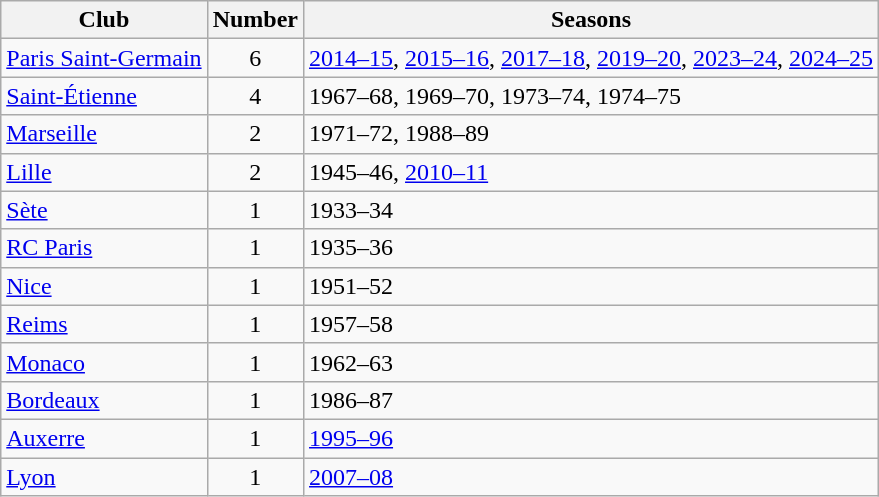<table class="wikitable sortable">
<tr>
<th>Club</th>
<th>Number</th>
<th>Seasons</th>
</tr>
<tr>
<td><a href='#'>Paris Saint-Germain</a></td>
<td style="text-align:center">6</td>
<td><a href='#'>2014–15</a>, <a href='#'>2015–16</a>, <a href='#'>2017–18</a>, <a href='#'>2019–20</a>, <a href='#'>2023–24</a>, <a href='#'>2024–25</a></td>
</tr>
<tr>
<td><a href='#'>Saint-Étienne</a></td>
<td style="text-align:center">4</td>
<td>1967–68, 1969–70, 1973–74, 1974–75</td>
</tr>
<tr>
<td><a href='#'>Marseille</a></td>
<td style="text-align:center">2</td>
<td>1971–72, 1988–89</td>
</tr>
<tr>
<td><a href='#'>Lille</a></td>
<td style="text-align:center">2</td>
<td>1945–46, <a href='#'>2010–11</a></td>
</tr>
<tr>
<td><a href='#'>Sète</a></td>
<td style="text-align:center">1</td>
<td>1933–34</td>
</tr>
<tr>
<td><a href='#'>RC Paris</a></td>
<td style="text-align:center">1</td>
<td>1935–36</td>
</tr>
<tr>
<td><a href='#'>Nice</a></td>
<td style="text-align:center">1</td>
<td>1951–52</td>
</tr>
<tr>
<td><a href='#'>Reims</a></td>
<td style="text-align:center">1</td>
<td>1957–58</td>
</tr>
<tr>
<td><a href='#'>Monaco</a></td>
<td style="text-align:center">1</td>
<td>1962–63</td>
</tr>
<tr>
<td><a href='#'>Bordeaux</a></td>
<td style="text-align:center">1</td>
<td>1986–87</td>
</tr>
<tr>
<td><a href='#'>Auxerre</a></td>
<td style="text-align:center">1</td>
<td><a href='#'>1995–96</a></td>
</tr>
<tr>
<td><a href='#'>Lyon</a></td>
<td style="text-align:center">1</td>
<td><a href='#'>2007–08</a></td>
</tr>
</table>
